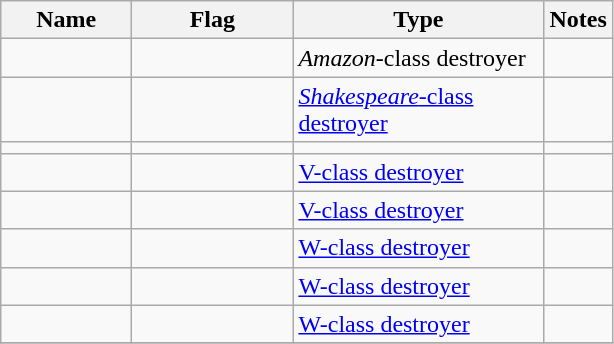<table class="wikitable sortable">
<tr>
<th scope="col" width="80px">Name</th>
<th scope="col" width="100px">Flag</th>
<th scope="col" width="160px">Type</th>
<th>Notes</th>
</tr>
<tr>
<td></td>
<td></td>
<td><em>Amazon</em>-class destroyer</td>
<td></td>
</tr>
<tr>
<td></td>
<td></td>
<td><a href='#'><em>Shakespeare</em>-class destroyer</a></td>
<td></td>
</tr>
<tr>
<td></td>
<td></td>
<td></td>
<td></td>
</tr>
<tr>
<td></td>
<td></td>
<td><a href='#'>V-class destroyer</a></td>
<td></td>
</tr>
<tr>
<td></td>
<td></td>
<td><a href='#'>V-class destroyer</a></td>
<td></td>
</tr>
<tr>
<td></td>
<td></td>
<td><a href='#'>W-class destroyer</a></td>
<td></td>
</tr>
<tr>
<td></td>
<td></td>
<td><a href='#'>W-class destroyer</a></td>
<td></td>
</tr>
<tr>
<td></td>
<td></td>
<td><a href='#'>W-class destroyer</a></td>
<td></td>
</tr>
<tr>
</tr>
</table>
